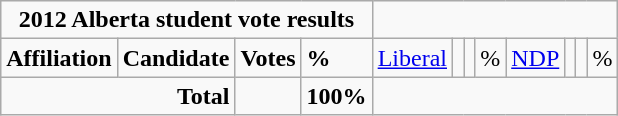<table class="wikitable">
<tr>
<td colspan="5" align=center><strong>2012 Alberta student vote results</strong></td>
</tr>
<tr>
<td colspan="2"><strong>Affiliation</strong></td>
<td><strong>Candidate</strong></td>
<td><strong>Votes</strong></td>
<td><strong>%</strong><br>

</td>
<td><a href='#'>Liberal</a></td>
<td></td>
<td></td>
<td>%<br></td>
<td><a href='#'>NDP</a></td>
<td></td>
<td></td>
<td>%</td>
</tr>
<tr>
<td colspan="3" align="right"><strong>Total</strong></td>
<td></td>
<td><strong>100%</strong></td>
</tr>
</table>
